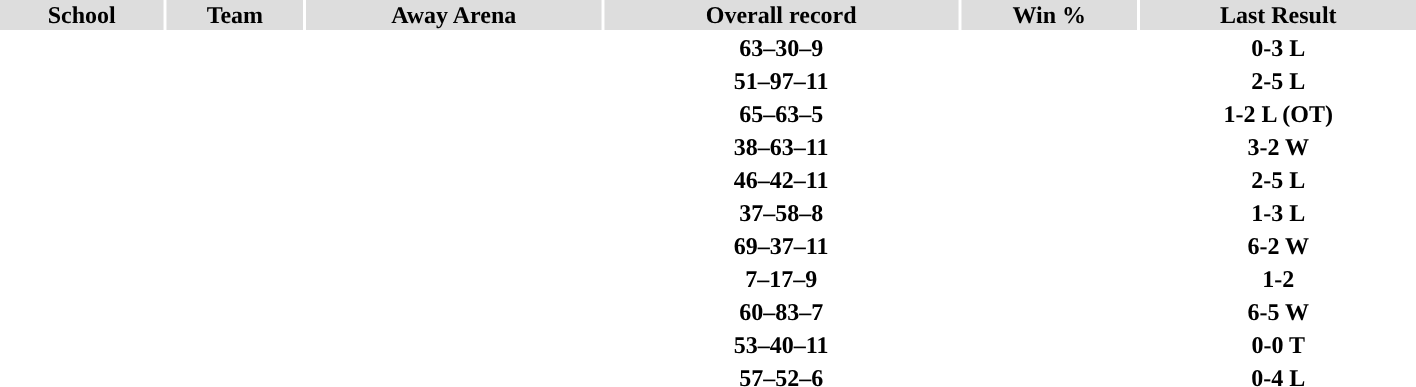<table width="75%">
<tr align="center"  bgcolor="#dddddd">
<th>School</th>
<th>Team</th>
<th>Away Arena</th>
<th>Overall record</th>
<th>Win %</th>
<th>Last Result</th>
</tr>
<tr align="center">
<td><strong><a href='#'></a></strong></td>
<td><strong><a href='#'></a></strong></td>
<td><strong><a href='#'></a> </strong></td>
<td><strong>63–30–9</strong></td>
<td><strong></strong></td>
<td><strong>0-3 L</strong></td>
</tr>
<tr align="center">
<td><strong><a href='#'></a></strong></td>
<td><strong><a href='#'></a></strong></td>
<td><strong><a href='#'></a> </strong></td>
<td><strong>51–97–11</strong></td>
<td><strong></strong></td>
<td><strong>2-5 L</strong></td>
</tr>
<tr align="center">
<td><strong><a href='#'></a></strong></td>
<td><strong><a href='#'></a></strong></td>
<td><strong><a href='#'></a> </strong></td>
<td><strong>65–63–5</strong></td>
<td><strong></strong></td>
<td><strong>1-2 L (OT)</strong></td>
</tr>
<tr align="center">
<td><strong><a href='#'></a></strong></td>
<td><strong><a href='#'></a></strong></td>
<td><strong><a href='#'></a> </strong></td>
<td><strong>38–63–11</strong></td>
<td><strong></strong></td>
<td><strong>3-2 W</strong></td>
</tr>
<tr align="center">
<td><strong><a href='#'></a></strong></td>
<td><strong><a href='#'></a></strong></td>
<td><strong><a href='#'></a></strong></td>
<td><strong>46–42–11</strong></td>
<td><strong></strong></td>
<td><strong>2-5 L</strong></td>
</tr>
<tr align="center">
<td><strong><a href='#'></a></strong></td>
<td><strong><a href='#'></a></strong></td>
<td><strong><a href='#'></a></strong></td>
<td><strong>37–58–8</strong></td>
<td><strong></strong></td>
<td><strong>1-3 L</strong></td>
</tr>
<tr align="center">
<td><strong><a href='#'></a></strong></td>
<td><strong><a href='#'></a></strong></td>
<td><strong><a href='#'></a></strong></td>
<td><strong>69–37–11</strong></td>
<td><strong></strong></td>
<td><strong>6-2 W</strong></td>
</tr>
<tr align="center">
<td><strong><a href='#'></a></strong></td>
<td><strong><a href='#'></a></strong></td>
<td><strong><a href='#'></a></strong></td>
<td><strong>7–17–9</strong></td>
<td><strong></strong></td>
<td><strong>1-2 </strong></td>
</tr>
<tr align="center">
<td><strong><a href='#'></a></strong></td>
<td><strong><a href='#'></a></strong></td>
<td><strong><a href='#'></a></strong></td>
<td><strong>60–83–7</strong></td>
<td><strong></strong></td>
<td><strong>6-5 W</strong></td>
</tr>
<tr align="center">
<td><strong><a href='#'></a></strong></td>
<td><strong><a href='#'></a></strong></td>
<td><strong><a href='#'></a></strong></td>
<td><strong>53–40–11</strong></td>
<td><strong></strong></td>
<td><strong>0-0 T</strong></td>
</tr>
<tr align="center">
<td><strong><a href='#'></a></strong></td>
<td><strong><a href='#'></a></strong></td>
<td><strong><a href='#'></a></strong></td>
<td><strong>57–52–6</strong></td>
<td><strong></strong></td>
<td><strong>0-4 L</strong></td>
</tr>
</table>
